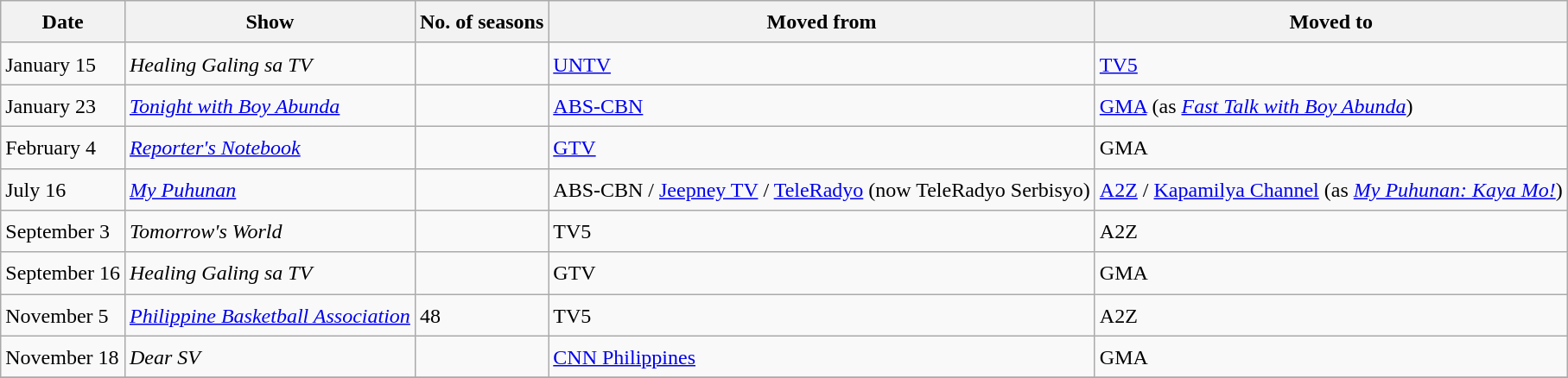<table class="wikitable" style="text-align:left; line-height:25px; width:auto;">
<tr>
<th>Date</th>
<th>Show</th>
<th>No. of seasons</th>
<th>Moved from</th>
<th>Moved to</th>
</tr>
<tr>
<td>January 15</td>
<td><em>Healing Galing sa TV</em></td>
<td></td>
<td><a href='#'>UNTV</a></td>
<td><a href='#'>TV5</a></td>
</tr>
<tr>
<td>January 23</td>
<td><em><a href='#'>Tonight with Boy Abunda</a></em></td>
<td></td>
<td><a href='#'>ABS-CBN</a></td>
<td><a href='#'>GMA</a> (as <em><a href='#'>Fast Talk with Boy Abunda</a></em>)</td>
</tr>
<tr>
<td>February 4</td>
<td><em><a href='#'>Reporter's Notebook</a></em></td>
<td></td>
<td><a href='#'>GTV</a></td>
<td>GMA</td>
</tr>
<tr>
<td>July 16</td>
<td><em><a href='#'>My Puhunan</a></em></td>
<td></td>
<td>ABS-CBN / <a href='#'>Jeepney TV</a> / <a href='#'>TeleRadyo</a> (now TeleRadyo Serbisyo)</td>
<td><a href='#'>A2Z</a> / <a href='#'>Kapamilya Channel</a> (as <em><a href='#'>My Puhunan: Kaya Mo!</a></em>)</td>
</tr>
<tr>
<td>September 3</td>
<td><em>Tomorrow's World</em></td>
<td></td>
<td>TV5</td>
<td>A2Z</td>
</tr>
<tr>
<td>September 16</td>
<td><em>Healing Galing sa TV</em></td>
<td></td>
<td>GTV</td>
<td>GMA</td>
</tr>
<tr>
<td>November 5</td>
<td><em><a href='#'>Philippine Basketball Association</a></em></td>
<td>48</td>
<td>TV5</td>
<td>A2Z</td>
</tr>
<tr>
<td>November 18</td>
<td><em>Dear SV</em></td>
<td></td>
<td><a href='#'>CNN Philippines</a></td>
<td>GMA</td>
</tr>
<tr>
</tr>
</table>
